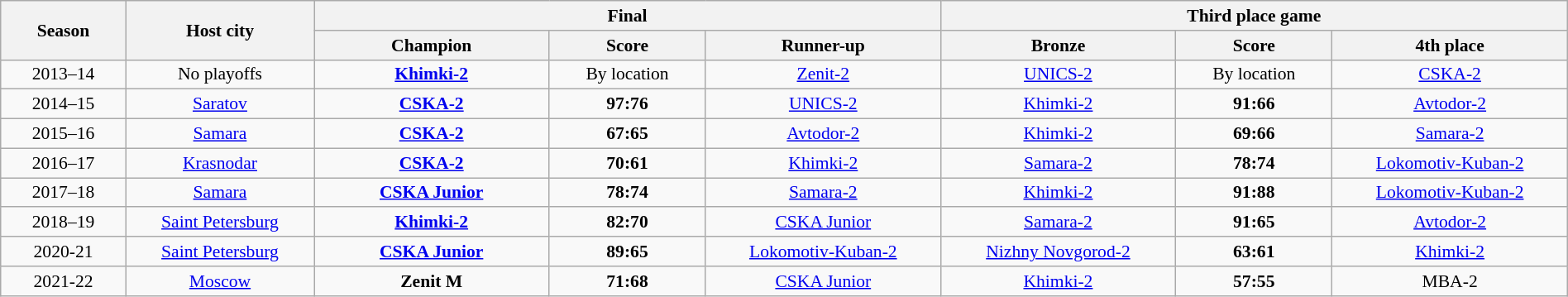<table class=wikitable style="text-align:center; font-size:90%; width:100%">
<tr>
<th rowspan=2 width=8%>Season</th>
<th rowspan=2 width=12%>Host city</th>
<th colspan=3>Final</th>
<th colspan=3>Third place game</th>
</tr>
<tr>
<th width=15%>Champion</th>
<th width=10%>Score</th>
<th width=15%>Runner-up</th>
<th width=15%>Bronze</th>
<th width=10%>Score</th>
<th width=15%>4th place</th>
</tr>
<tr>
<td>2013–14</td>
<td>No playoffs</td>
<td><strong><a href='#'>Khimki-2</a></strong></td>
<td>By location</td>
<td><a href='#'>Zenit-2</a></td>
<td><a href='#'>UNICS-2</a></td>
<td>By location</td>
<td><a href='#'>CSKA-2</a></td>
</tr>
<tr>
<td>2014–15</td>
<td><a href='#'>Saratov</a></td>
<td><strong><a href='#'>CSKA-2</a></strong></td>
<td><strong>97:76</strong></td>
<td><a href='#'>UNICS-2</a></td>
<td><a href='#'>Khimki-2</a></td>
<td><strong>91:66</strong></td>
<td><a href='#'>Avtodor-2</a></td>
</tr>
<tr>
<td>2015–16</td>
<td><a href='#'>Samara</a></td>
<td><strong><a href='#'>CSKA-2</a></strong></td>
<td><strong>67:65</strong></td>
<td><a href='#'>Avtodor-2</a></td>
<td><a href='#'>Khimki-2</a></td>
<td><strong>69:66</strong></td>
<td><a href='#'>Samara-2</a></td>
</tr>
<tr>
<td>2016–17</td>
<td><a href='#'>Krasnodar</a></td>
<td><strong><a href='#'>CSKA-2</a></strong></td>
<td><strong>70:61</strong></td>
<td><a href='#'>Khimki-2</a></td>
<td><a href='#'>Samara-2</a></td>
<td><strong>78:74</strong></td>
<td><a href='#'>Lokomotiv-Kuban-2</a></td>
</tr>
<tr>
<td>2017–18</td>
<td><a href='#'>Samara</a></td>
<td><strong><a href='#'>CSKA Junior</a></strong></td>
<td><strong>78:74</strong></td>
<td><a href='#'>Samara-2</a></td>
<td><a href='#'>Khimki-2</a></td>
<td><strong>91:88</strong></td>
<td><a href='#'>Lokomotiv-Kuban-2</a></td>
</tr>
<tr>
<td>2018–19</td>
<td><a href='#'>Saint Petersburg</a></td>
<td><a href='#'><strong>Khimki-2</strong></a></td>
<td><strong>82:70</strong></td>
<td><a href='#'>CSKA Junior</a></td>
<td><a href='#'>Samara-2</a></td>
<td><strong>91:65</strong></td>
<td><a href='#'>Avtodor-2</a></td>
</tr>
<tr>
<td>2020-21</td>
<td><a href='#'>Saint Petersburg</a></td>
<td><strong><a href='#'>CSKA Junior</a></strong></td>
<td><strong>89:65</strong></td>
<td><a href='#'>Lokomotiv-Kuban-2</a></td>
<td><a href='#'>Nizhny Novgorod-2</a></td>
<td><strong>63:61</strong></td>
<td><a href='#'>Khimki-2</a></td>
</tr>
<tr>
<td>2021-22</td>
<td><a href='#'>Moscow</a></td>
<td><strong>Zenit M</strong></td>
<td><strong>71:68</strong></td>
<td><a href='#'>CSKA Junior</a></td>
<td><a href='#'>Khimki-2</a></td>
<td><strong>57:55</strong></td>
<td>MBA-2</td>
</tr>
</table>
